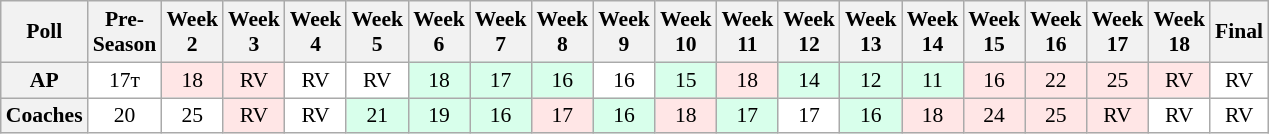<table class="wikitable" style="white-space:nowrap;font-size:90%">
<tr>
<th>Poll</th>
<th>Pre-<br>Season</th>
<th>Week<br>2</th>
<th>Week<br>3</th>
<th>Week<br>4</th>
<th>Week<br>5</th>
<th>Week<br>6</th>
<th>Week<br>7</th>
<th>Week<br>8</th>
<th>Week<br>9</th>
<th>Week<br>10</th>
<th>Week<br>11</th>
<th>Week<br>12</th>
<th>Week<br>13</th>
<th>Week<br>14</th>
<th>Week<br>15</th>
<th>Week<br>16</th>
<th>Week<br>17</th>
<th>Week<br>18</th>
<th>Final</th>
</tr>
<tr style="text-align:center;">
<th>AP</th>
<td style="background:#FFF;">17т</td>
<td style="background:#FFE6E6;">18</td>
<td style="background:#FFE6E6;">RV</td>
<td style="background:#FFF;">RV</td>
<td style="background:#FFF;">RV</td>
<td style="background:#D8FFEB;">18</td>
<td style="background:#D8FFEB;">17</td>
<td style="background:#D8FFEB;">16</td>
<td style="background:#FFF;">16</td>
<td style="background:#D8FFEB;">15</td>
<td style="background:#FFE6E6;">18</td>
<td style="background:#D8FFEB;">14</td>
<td style="background:#D8FFEB;">12</td>
<td style="background:#D8FFEB;">11</td>
<td style="background:#FFE6E6;">16</td>
<td style="background:#FFE6E6;">22</td>
<td style="background:#FFE6E6;">25</td>
<td style="background:#FFE6E6;">RV</td>
<td style="background:#FFF;">RV</td>
</tr>
<tr style="text-align:center;">
<th>Coaches</th>
<td style="background:#FFF;">20</td>
<td style="background:#FFF;">25</td>
<td style="background:#FFE6E6;">RV</td>
<td style="background:#FFF;">RV</td>
<td style="background:#D8FFEB;">21</td>
<td style="background:#D8FFEB;">19</td>
<td style="background:#D8FFEB;">16</td>
<td style="background:#FFE6E6;">17</td>
<td style="background:#D8FFEB;">16</td>
<td style="background:#FFE6E6;">18</td>
<td style="background:#D8FFEB;">17</td>
<td style="background:#FFF;">17</td>
<td style="background:#D8FFEB;">16</td>
<td style="background:#FFE6E6;">18</td>
<td style="background:#FFE6E6;">24</td>
<td style="background:#FFE6E6;">25</td>
<td style="background:#FFE6E6;">RV</td>
<td style="background:#FFF;">RV</td>
<td style="background:#FFF;">RV</td>
</tr>
</table>
